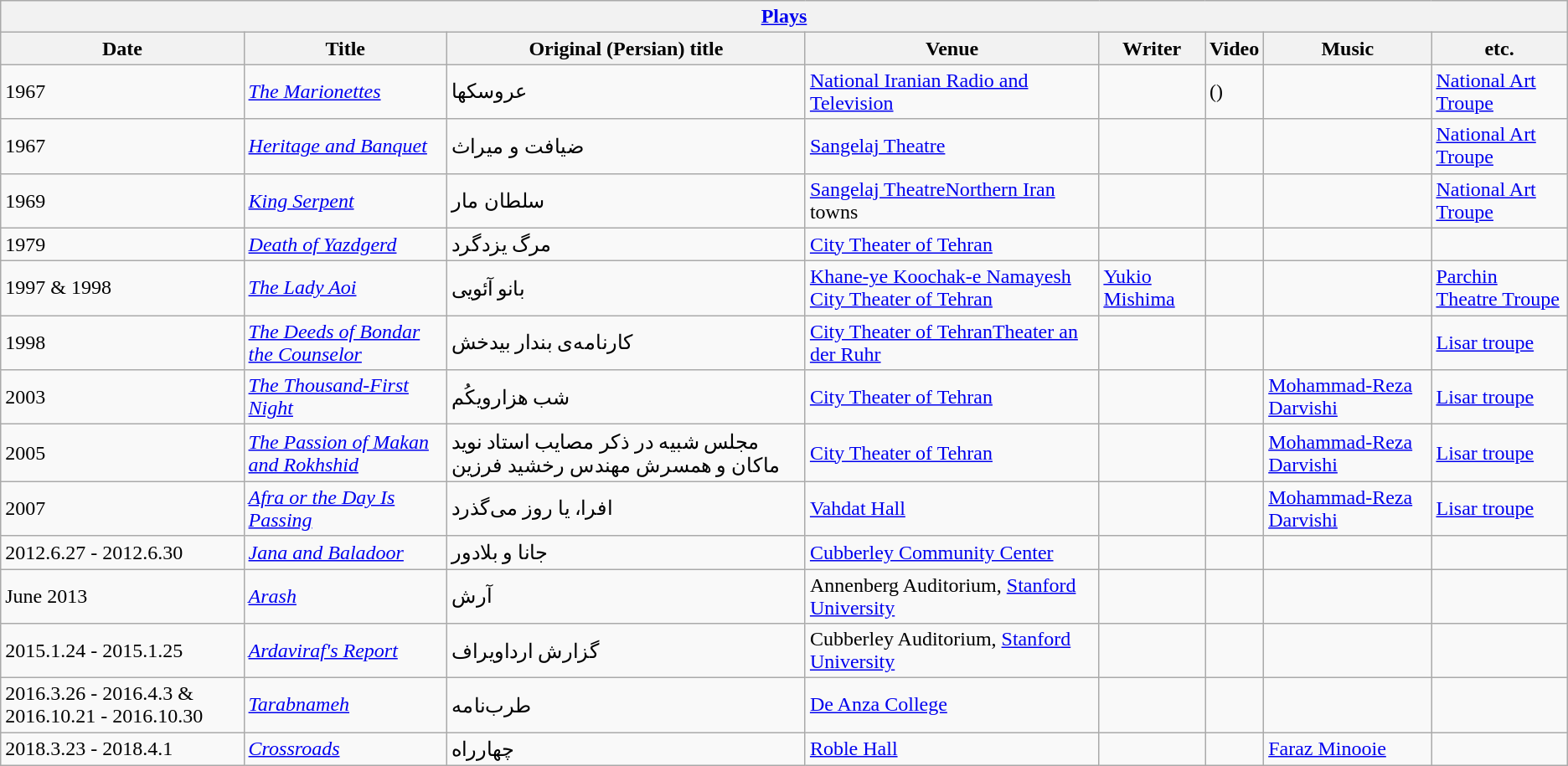<table class="wikitable center">
<tr>
<th colspan="8"><a href='#'>Plays</a></th>
</tr>
<tr>
<th>Date</th>
<th>Title</th>
<th>Original (Persian) title</th>
<th>Venue</th>
<th>Writer</th>
<th>Video</th>
<th>Music</th>
<th>etc.</th>
</tr>
<tr>
<td>1967</td>
<td><em><a href='#'>The Marionettes</a></em></td>
<td>عروسکها</td>
<td><a href='#'>National Iranian Radio and Television</a></td>
<td></td>
<td> ()</td>
<td></td>
<td><a href='#'>National Art Troupe</a></td>
</tr>
<tr>
<td>1967</td>
<td><em><a href='#'>Heritage and Banquet</a></em></td>
<td>ضیافت و میراث</td>
<td><a href='#'>Sangelaj Theatre</a></td>
<td></td>
<td></td>
<td></td>
<td><a href='#'>National Art Troupe</a></td>
</tr>
<tr>
<td>1969</td>
<td><em><a href='#'>King Serpent</a></em></td>
<td>سلطان مار</td>
<td><a href='#'>Sangelaj Theatre</a><a href='#'>Northern Iran</a> towns</td>
<td></td>
<td></td>
<td></td>
<td><a href='#'>National Art Troupe</a></td>
</tr>
<tr>
<td>1979</td>
<td><em><a href='#'>Death of Yazdgerd</a></em></td>
<td>مرگ یزدگرد</td>
<td><a href='#'>City Theater of Tehran</a></td>
<td></td>
<td></td>
<td></td>
<td></td>
</tr>
<tr>
<td>1997 & 1998</td>
<td><em><a href='#'>The Lady Aoi</a></em></td>
<td>بانو آئویی</td>
<td><a href='#'>Khane-ye Koochak-e Namayesh</a> <a href='#'>City Theater of Tehran</a></td>
<td><a href='#'>Yukio Mishima</a></td>
<td></td>
<td></td>
<td><a href='#'>Parchin Theatre Troupe</a></td>
</tr>
<tr>
<td>1998</td>
<td><em><a href='#'>The Deeds of Bondar the Counselor</a></em></td>
<td>کارنامه‌ی بندار بیدخش</td>
<td><a href='#'>City Theater of Tehran</a><a href='#'>Theater an der Ruhr</a></td>
<td></td>
<td></td>
<td></td>
<td><a href='#'>Lisar troupe</a></td>
</tr>
<tr>
<td>2003</td>
<td><em><a href='#'>The Thousand-First Night</a></em></td>
<td>شب هزارویکُم</td>
<td><a href='#'>City Theater of Tehran</a></td>
<td></td>
<td></td>
<td><a href='#'>Mohammad-Reza Darvishi</a></td>
<td><a href='#'>Lisar troupe</a></td>
</tr>
<tr>
<td>2005</td>
<td><em><a href='#'>The Passion of Makan and Rokhshid</a></em></td>
<td>مجلس شبیه در ذکر مصایب استاد نوید ماکان و همسرش مهندس رخشید فرزین</td>
<td><a href='#'>City Theater of Tehran</a></td>
<td></td>
<td></td>
<td><a href='#'>Mohammad-Reza Darvishi</a></td>
<td><a href='#'>Lisar troupe</a></td>
</tr>
<tr>
<td>2007</td>
<td><em><a href='#'>Afra or the Day Is Passing</a></em></td>
<td>افرا، یا روز می‌گذرد</td>
<td><a href='#'>Vahdat Hall</a></td>
<td></td>
<td></td>
<td><a href='#'>Mohammad-Reza Darvishi</a></td>
<td><a href='#'>Lisar troupe</a></td>
</tr>
<tr>
<td>2012.6.27 - 2012.6.30</td>
<td><em><a href='#'>Jana and Baladoor</a></em></td>
<td>جانا و بلادور</td>
<td><a href='#'>Cubberley Community Center</a></td>
<td></td>
<td></td>
<td></td>
<td></td>
</tr>
<tr>
<td>June 2013</td>
<td><em><a href='#'>Arash</a></em></td>
<td>آرش</td>
<td>Annenberg Auditorium, <a href='#'>Stanford University</a></td>
<td></td>
<td></td>
<td></td>
<td></td>
</tr>
<tr>
<td>2015.1.24 - 2015.1.25</td>
<td><em><a href='#'>Ardaviraf's Report</a></em></td>
<td>گزارش ارداویراف</td>
<td>Cubberley Auditorium, <a href='#'>Stanford University</a></td>
<td></td>
<td></td>
<td></td>
<td></td>
</tr>
<tr>
<td>2016.3.26 - 2016.4.3 & 2016.10.21 - 2016.10.30</td>
<td><em><a href='#'>Tarabnameh</a></em></td>
<td>طرب‌نامه</td>
<td><a href='#'>De Anza College</a></td>
<td></td>
<td></td>
<td></td>
<td></td>
</tr>
<tr>
<td>2018.3.23 - 2018.4.1</td>
<td><em><a href='#'>Crossroads</a></em></td>
<td>چهارراه</td>
<td><a href='#'>Roble Hall</a></td>
<td></td>
<td></td>
<td><a href='#'>Faraz Minooie</a></td>
<td></td>
</tr>
</table>
